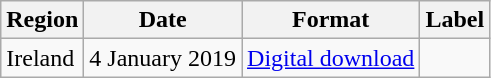<table class="wikitable">
<tr>
<th>Region</th>
<th>Date</th>
<th>Format</th>
<th>Label</th>
</tr>
<tr>
<td>Ireland</td>
<td>4 January 2019</td>
<td><a href='#'>Digital download</a></td>
<td></td>
</tr>
</table>
